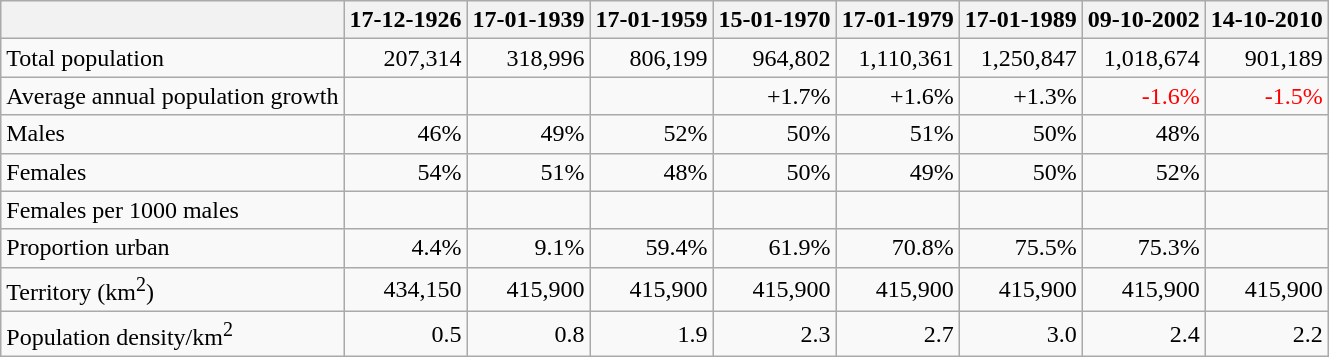<table class="wikitable">
<tr>
<th></th>
<th>17-12-1926</th>
<th>17-01-1939</th>
<th>17-01-1959</th>
<th>15-01-1970</th>
<th>17-01-1979</th>
<th>17-01-1989</th>
<th>09-10-2002</th>
<th>14-10-2010</th>
</tr>
<tr>
<td>Total population</td>
<td align="right">207,314</td>
<td align="right">318,996</td>
<td align="right">806,199</td>
<td align="right">964,802</td>
<td align="right">1,110,361</td>
<td align="right">1,250,847</td>
<td align="right">1,018,674</td>
<td align="right">901,189</td>
</tr>
<tr>
<td>Average annual population growth</td>
<td align="right"></td>
<td align="right"></td>
<td align="right"></td>
<td align="right">+1.7%</td>
<td align="right">+1.6%</td>
<td align="right">+1.3%</td>
<td align="right" style="color: red">-1.6%</td>
<td align="right" style="color: red">-1.5%</td>
</tr>
<tr>
<td>Males</td>
<td align="right">46%</td>
<td align="right">49%</td>
<td align="right">52%</td>
<td align="right">50%</td>
<td align="right">51%</td>
<td align="right">50%</td>
<td align="right">48%</td>
<td align="right"></td>
</tr>
<tr>
<td>Females</td>
<td align="right">54%</td>
<td align="right">51%</td>
<td align="right">48%</td>
<td align="right">50%</td>
<td align="right">49%</td>
<td align="right">50%</td>
<td align="right">52%</td>
<td align="right"></td>
</tr>
<tr>
<td>Females per 1000 males</td>
<td align="right"></td>
<td align="right"></td>
<td align="right"></td>
<td align="right"></td>
<td align="right"></td>
<td align="right"></td>
<td align="right"></td>
<td align="right"></td>
</tr>
<tr>
<td>Proportion urban</td>
<td align="right">4.4%</td>
<td align="right">9.1%</td>
<td align="right">59.4%</td>
<td align="right">61.9%</td>
<td align="right">70.8%</td>
<td align="right">75.5%</td>
<td align="right">75.3%</td>
<td align="right"></td>
</tr>
<tr>
<td>Territory (km<sup>2</sup>)</td>
<td align="right">434,150</td>
<td align="right">415,900</td>
<td align="right">415,900</td>
<td align="right">415,900</td>
<td align="right">415,900</td>
<td align="right">415,900</td>
<td align="right">415,900</td>
<td align="right">415,900</td>
</tr>
<tr>
<td>Population density/km<sup>2</sup></td>
<td align="right">0.5</td>
<td align="right">0.8</td>
<td align="right">1.9</td>
<td align="right">2.3</td>
<td align="right">2.7</td>
<td align="right">3.0</td>
<td align="right">2.4</td>
<td align="right">2.2</td>
</tr>
</table>
